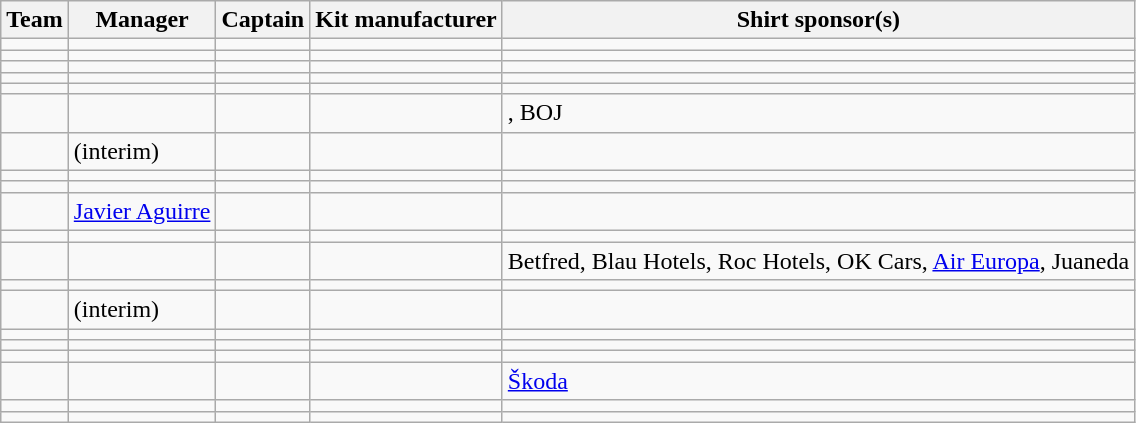<table class="wikitable sortable" style="text-align: left;">
<tr>
<th>Team</th>
<th>Manager</th>
<th>Captain</th>
<th>Kit manufacturer</th>
<th>Shirt sponsor(s)</th>
</tr>
<tr>
<td></td>
<td></td>
<td></td>
<td></td>
<td></td>
</tr>
<tr>
<td></td>
<td></td>
<td></td>
<td></td>
<td></td>
</tr>
<tr>
<td></td>
<td></td>
<td></td>
<td></td>
<td></td>
</tr>
<tr>
<td></td>
<td></td>
<td></td>
<td></td>
<td></td>
</tr>
<tr>
<td></td>
<td></td>
<td></td>
<td></td>
<td></td>
</tr>
<tr>
<td></td>
<td></td>
<td></td>
<td></td>
<td>, BOJ</td>
</tr>
<tr>
<td></td>
<td> (interim)</td>
<td></td>
<td></td>
<td></td>
</tr>
<tr>
<td></td>
<td></td>
<td></td>
<td></td>
<td></td>
</tr>
<tr>
<td></td>
<td></td>
<td></td>
<td></td>
<td></td>
</tr>
<tr>
<td></td>
<td> <a href='#'>Javier Aguirre</a></td>
<td></td>
<td></td>
<td></td>
</tr>
<tr>
<td></td>
<td></td>
<td></td>
<td></td>
<td></td>
</tr>
<tr>
<td></td>
<td></td>
<td></td>
<td></td>
<td>Betfred, Blau Hotels, Roc Hotels, OK Cars, <a href='#'>Air Europa</a>, Juaneda</td>
</tr>
<tr>
<td></td>
<td></td>
<td></td>
<td></td>
<td></td>
</tr>
<tr>
<td></td>
<td> (interim)</td>
<td></td>
<td></td>
<td></td>
</tr>
<tr>
<td></td>
<td></td>
<td></td>
<td></td>
<td></td>
</tr>
<tr>
<td></td>
<td></td>
<td></td>
<td></td>
<td></td>
</tr>
<tr>
<td></td>
<td></td>
<td></td>
<td></td>
<td></td>
</tr>
<tr>
<td></td>
<td></td>
<td></td>
<td></td>
<td> <a href='#'>Škoda</a></td>
</tr>
<tr>
<td></td>
<td></td>
<td></td>
<td></td>
<td></td>
</tr>
<tr>
<td></td>
<td></td>
<td></td>
<td></td>
<td></td>
</tr>
</table>
